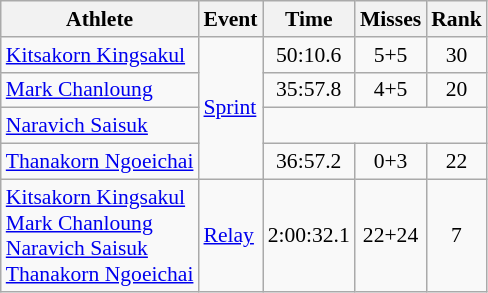<table class="wikitable" style="font-size:90%">
<tr>
<th>Athlete</th>
<th>Event</th>
<th>Time</th>
<th>Misses</th>
<th>Rank</th>
</tr>
<tr align=center>
<td align=left><a href='#'>Kitsakorn Kingsakul</a></td>
<td align=left rowspan=4><a href='#'>Sprint</a></td>
<td>50:10.6</td>
<td>5+5</td>
<td>30</td>
</tr>
<tr align=center>
<td align=left><a href='#'>Mark Chanloung</a></td>
<td>35:57.8</td>
<td>4+5</td>
<td>20</td>
</tr>
<tr align=center>
<td align=left><a href='#'>Naravich Saisuk</a></td>
<td colspan="3"></td>
</tr>
<tr align=center>
<td align=left><a href='#'>Thanakorn Ngoeichai</a></td>
<td>36:57.2</td>
<td>0+3</td>
<td>22</td>
</tr>
<tr align=center>
<td align=left><a href='#'>Kitsakorn Kingsakul</a><br><a href='#'>Mark Chanloung</a><br><a href='#'>Naravich Saisuk</a><br><a href='#'>Thanakorn Ngoeichai</a></td>
<td align=left><a href='#'>Relay</a></td>
<td>2:00:32.1</td>
<td>22+24</td>
<td>7</td>
</tr>
</table>
